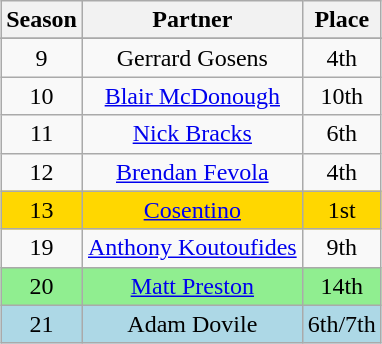<table class="wikitable sortable" style="margin: auto; text-align: center;">
<tr>
<th>Season</th>
<th>Partner</th>
<th>Place</th>
</tr>
<tr>
</tr>
<tr>
<td>9</td>
<td>Gerrard Gosens</td>
<td>4th</td>
</tr>
<tr>
<td>10</td>
<td><a href='#'>Blair McDonough</a></td>
<td>10th</td>
</tr>
<tr>
<td>11</td>
<td><a href='#'>Nick Bracks</a></td>
<td>6th</td>
</tr>
<tr>
<td>12</td>
<td><a href='#'>Brendan Fevola</a></td>
<td>4th</td>
</tr>
<tr bgcolor="gold">
<td>13</td>
<td><a href='#'>Cosentino</a></td>
<td>1st</td>
</tr>
<tr>
<td>19</td>
<td><a href='#'>Anthony Koutoufides</a></td>
<td>9th</td>
</tr>
<tr bgcolor=lightgreen>
<td>20</td>
<td><a href='#'>Matt Preston</a></td>
<td>14th</td>
</tr>
<tr bgcolor=lightblue>
<td>21</td>
<td>Adam Dovile</td>
<td>6th/7th</td>
</tr>
</table>
